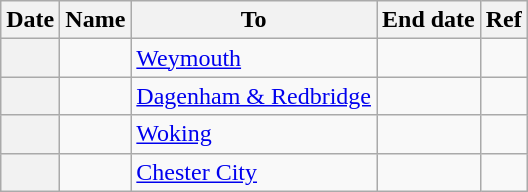<table class="wikitable sortable plainrowheaders">
<tr>
<th scope=col>Date</th>
<th scope=col>Name</th>
<th scope=col>To</th>
<th scope=col>End date</th>
<th scope=col class=unsortable>Ref</th>
</tr>
<tr>
<th scope=row></th>
<td></td>
<td><a href='#'>Weymouth</a></td>
<td></td>
<td><div></div></td>
</tr>
<tr>
<th scope=row></th>
<td></td>
<td><a href='#'>Dagenham & Redbridge</a></td>
<td></td>
<td><div></div></td>
</tr>
<tr>
<th scope=row></th>
<td></td>
<td><a href='#'>Woking</a></td>
<td></td>
<td><div></div></td>
</tr>
<tr>
<th scope=row></th>
<td></td>
<td><a href='#'>Chester City</a></td>
<td></td>
<td><div></div></td>
</tr>
</table>
